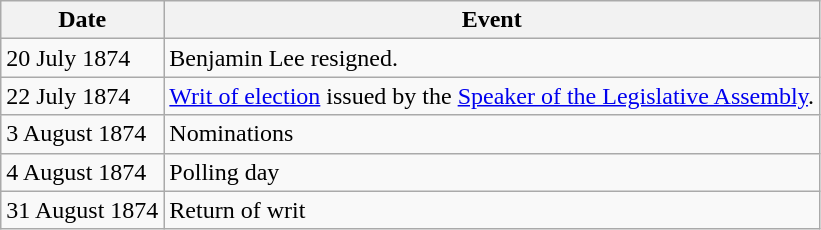<table class="wikitable">
<tr>
<th>Date</th>
<th>Event</th>
</tr>
<tr>
<td>20 July 1874</td>
<td>Benjamin Lee resigned.</td>
</tr>
<tr>
<td>22 July 1874</td>
<td><a href='#'>Writ of election</a> issued by the <a href='#'>Speaker of the Legislative Assembly</a>.</td>
</tr>
<tr>
<td>3 August 1874</td>
<td>Nominations</td>
</tr>
<tr>
<td>4 August 1874</td>
<td>Polling day</td>
</tr>
<tr>
<td>31 August 1874</td>
<td>Return of writ</td>
</tr>
</table>
